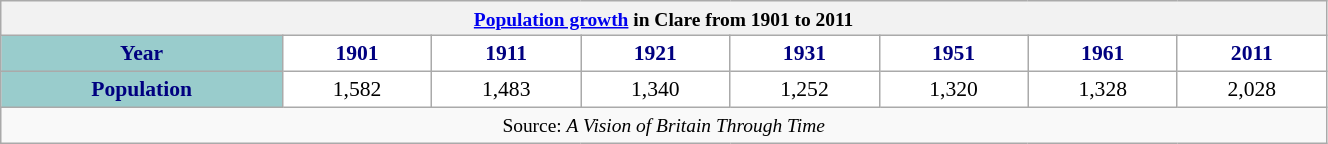<table class="wikitable" style="font-size:90%;width:70%;border:0px;text-align:center;line-height:120%;">
<tr>
<th colspan="11" style="text-align:center;font-size:90%;"><a href='#'>Population growth</a> in Clare from 1901 to 2011</th>
</tr>
<tr>
<th style="background: #99CCCC; color: #000080" height="17">Year</th>
<th style="background: #FFFFFF; color:#000080;">1901</th>
<th style="background: #FFFFFF; color:#000080;">1911</th>
<th style="background: #FFFFFF; color:#000080;">1921</th>
<th style="background: #FFFFFF; color:#000080;">1931</th>
<th style="background: #FFFFFF; color:#000080;">1951</th>
<th style="background: #FFFFFF; color:#000080;">1961</th>
<th style="background: #FFFFFF; color:#000080;">2011</th>
</tr>
<tr Align="center">
<th style="background: #99CCCC; color: #000080" height="17">Population</th>
<td style="background: #FFFFFF; color: black;">1,582</td>
<td style="background: #FFFFFF; color: black;">1,483</td>
<td style="background: #FFFFFF; color: black;">1,340</td>
<td style="background: #FFFFFF; color: black;">1,252</td>
<td style="background: #FFFFFF; color: black;">1,320</td>
<td style="background: #FFFFFF; color: black;">1,328</td>
<td style="background: #FFFFFF; color: black;">2,028</td>
</tr>
<tr>
<td colspan="11" style="text-align:center;font-size:90%;">Source: <em>A Vision of Britain Through Time</em></td>
</tr>
</table>
